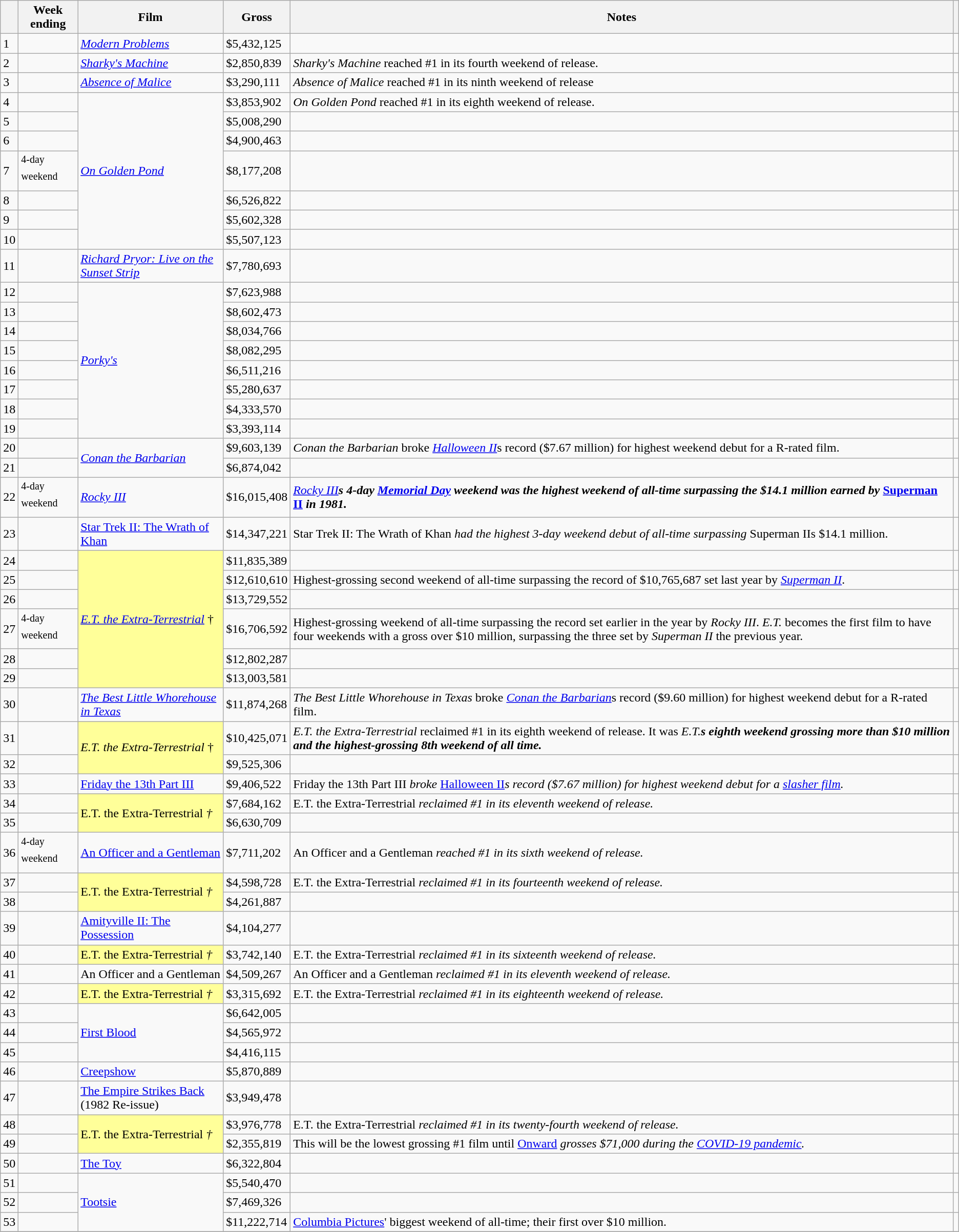<table class="wikitable sortable">
<tr>
<th></th>
<th>Week ending</th>
<th>Film</th>
<th>Gross</th>
<th>Notes</th>
<th class="unsortable"></th>
</tr>
<tr>
<td>1</td>
<td></td>
<td><em><a href='#'>Modern Problems</a></em></td>
<td>$5,432,125</td>
<td></td>
<td></td>
</tr>
<tr>
<td>2</td>
<td></td>
<td><em><a href='#'>Sharky's Machine</a></em></td>
<td>$2,850,839</td>
<td><em>Sharky's Machine</em> reached #1 in its fourth weekend of release.</td>
<td></td>
</tr>
<tr>
<td>3</td>
<td></td>
<td><em><a href='#'>Absence of Malice</a></em></td>
<td>$3,290,111</td>
<td><em>Absence of Malice</em> reached #1 in its ninth weekend of release</td>
<td></td>
</tr>
<tr>
<td>4</td>
<td></td>
<td rowspan="7"><em><a href='#'>On Golden Pond</a></em></td>
<td>$3,853,902</td>
<td><em>On Golden Pond</em> reached #1 in its eighth weekend of release.</td>
<td></td>
</tr>
<tr>
<td>5</td>
<td></td>
<td>$5,008,290</td>
<td></td>
<td></td>
</tr>
<tr>
<td>6</td>
<td></td>
<td>$4,900,463</td>
<td></td>
<td></td>
</tr>
<tr>
<td>7</td>
<td><sup>4-day weekend</sup></td>
<td>$8,177,208</td>
<td></td>
<td></td>
</tr>
<tr>
<td>8</td>
<td></td>
<td>$6,526,822</td>
<td></td>
<td></td>
</tr>
<tr>
<td>9</td>
<td></td>
<td>$5,602,328</td>
<td></td>
<td></td>
</tr>
<tr>
<td>10</td>
<td></td>
<td>$5,507,123</td>
<td></td>
<td></td>
</tr>
<tr>
<td>11</td>
<td></td>
<td><em><a href='#'>Richard Pryor: Live on the Sunset Strip</a></em></td>
<td>$7,780,693</td>
<td></td>
<td></td>
</tr>
<tr>
<td>12</td>
<td></td>
<td rowspan="8"><em><a href='#'>Porky's</a></em></td>
<td>$7,623,988</td>
<td></td>
<td></td>
</tr>
<tr>
<td>13</td>
<td></td>
<td>$8,602,473</td>
<td></td>
<td></td>
</tr>
<tr>
<td>14</td>
<td></td>
<td>$8,034,766</td>
<td></td>
<td></td>
</tr>
<tr>
<td>15</td>
<td></td>
<td>$8,082,295</td>
<td></td>
<td></td>
</tr>
<tr>
<td>16</td>
<td></td>
<td>$6,511,216</td>
<td></td>
<td></td>
</tr>
<tr>
<td>17</td>
<td></td>
<td>$5,280,637</td>
<td></td>
<td></td>
</tr>
<tr>
<td>18</td>
<td></td>
<td>$4,333,570</td>
<td></td>
<td></td>
</tr>
<tr>
<td>19</td>
<td></td>
<td>$3,393,114</td>
<td></td>
<td></td>
</tr>
<tr>
<td>20</td>
<td></td>
<td rowspan="2"><em><a href='#'>Conan the Barbarian</a></em></td>
<td>$9,603,139</td>
<td><em>Conan the Barbarian</em> broke <em><a href='#'>Halloween II</a></em>s record ($7.67 million) for highest weekend debut for a R-rated film.</td>
<td></td>
</tr>
<tr>
<td>21</td>
<td></td>
<td>$6,874,042</td>
<td></td>
<td></td>
</tr>
<tr>
<td>22</td>
<td><sup>4-day weekend</sup></td>
<td><em><a href='#'>Rocky III</a></em></td>
<td>$16,015,408</td>
<td><em><a href='#'>Rocky III</a><strong>s 4-day <a href='#'>Memorial Day</a> weekend was the highest weekend of all-time surpassing the $14.1 million earned by </em><a href='#'>Superman II</a><em> in 1981.</td>
<td></td>
</tr>
<tr>
<td>23</td>
<td></td>
<td></em><a href='#'>Star Trek II: The Wrath of Khan</a><em></td>
<td>$14,347,221</td>
<td></em>Star Trek II: The Wrath of Khan<em> had the highest 3-day weekend debut of all-time surpassing </em>Superman II</strong>s $14.1 million.</td>
<td></td>
</tr>
<tr>
<td>24</td>
<td></td>
<td rowspan="6" style="background-color:#FFFF99"><em><a href='#'>E.T. the Extra-Terrestrial</a></em> †</td>
<td>$11,835,389</td>
<td></td>
<td></td>
</tr>
<tr>
<td>25</td>
<td></td>
<td>$12,610,610</td>
<td>Highest-grossing second weekend of all-time surpassing the record of $10,765,687 set last year by <em><a href='#'>Superman II</a></em>.</td>
<td></td>
</tr>
<tr>
<td>26</td>
<td></td>
<td>$13,729,552</td>
<td></td>
<td></td>
</tr>
<tr>
<td>27</td>
<td><sup>4-day weekend</sup></td>
<td>$16,706,592</td>
<td>Highest-grossing weekend of all-time surpassing the record set earlier in the year by <em>Rocky III</em>. <em>E.T.</em> becomes the first film to have four weekends with a gross over $10 million, surpassing the three set by <em>Superman II</em> the previous year.</td>
<td></td>
</tr>
<tr>
<td>28</td>
<td></td>
<td>$12,802,287</td>
<td></td>
<td></td>
</tr>
<tr>
<td>29</td>
<td></td>
<td>$13,003,581</td>
<td></td>
<td></td>
</tr>
<tr>
<td>30</td>
<td></td>
<td><em><a href='#'>The Best Little Whorehouse in Texas</a></em></td>
<td>$11,874,268</td>
<td><em>The Best Little Whorehouse in Texas</em> broke <em><a href='#'>Conan the Barbarian</a></em>s record ($9.60 million) for highest weekend debut for a R-rated film.</td>
<td></td>
</tr>
<tr>
<td>31</td>
<td></td>
<td rowspan="2" style="background-color:#FFFF99"><em>E.T. the Extra-Terrestrial</em> †</td>
<td>$10,425,071</td>
<td><em>E.T. the Extra-Terrestrial</em> reclaimed #1 in its eighth weekend of release.  It was <em>E.T.<strong>s eighth weekend grossing more than $10 million and the highest-grossing 8th weekend of all time.</td>
<td></td>
</tr>
<tr>
<td>32</td>
<td></td>
<td>$9,525,306</td>
<td></td>
<td></td>
</tr>
<tr>
<td>33</td>
<td></td>
<td></em><a href='#'>Friday the 13th Part III</a><em></td>
<td>$9,406,522</td>
<td></em>Friday the 13th Part III<em> broke </em><a href='#'>Halloween II</a><em>s record ($7.67 million) for highest weekend debut for a <a href='#'>slasher film</a>.</td>
<td></td>
</tr>
<tr>
<td>34</td>
<td></td>
<td rowspan="2" style="background-color:#FFFF99"></em>E.T. the Extra-Terrestrial<em> †</td>
<td>$7,684,162</td>
<td></em>E.T. the Extra-Terrestrial<em> reclaimed #1 in its eleventh weekend of release.</td>
<td></td>
</tr>
<tr>
<td>35</td>
<td></td>
<td>$6,630,709</td>
<td></td>
<td></td>
</tr>
<tr>
<td>36</td>
<td><sup>4-day weekend</sup></td>
<td></em><a href='#'>An Officer and a Gentleman</a><em></td>
<td>$7,711,202</td>
<td></em>An Officer and a Gentleman<em> reached #1 in its sixth weekend of release.</td>
<td></td>
</tr>
<tr>
<td>37</td>
<td></td>
<td rowspan="2" style="background-color:#FFFF99"></em>E.T. the Extra-Terrestrial<em> †</td>
<td>$4,598,728</td>
<td></em>E.T. the Extra-Terrestrial<em> reclaimed #1 in its fourteenth weekend of release.</td>
<td></td>
</tr>
<tr>
<td>38</td>
<td></td>
<td>$4,261,887</td>
<td></td>
<td></td>
</tr>
<tr>
<td>39</td>
<td></td>
<td></em><a href='#'>Amityville II: The Possession</a><em></td>
<td>$4,104,277</td>
<td></td>
<td></td>
</tr>
<tr>
<td>40</td>
<td></td>
<td style="background-color:#FFFF99"></em>E.T. the Extra-Terrestrial<em> †</td>
<td>$3,742,140</td>
<td></em>E.T. the Extra-Terrestrial<em> reclaimed #1 in its sixteenth weekend of release.</td>
<td></td>
</tr>
<tr>
<td>41</td>
<td></td>
<td></em>An Officer and a Gentleman<em></td>
<td>$4,509,267</td>
<td></em>An Officer and a Gentleman<em> reclaimed #1 in its eleventh weekend of release.</td>
<td></td>
</tr>
<tr>
<td>42</td>
<td></td>
<td style="background-color:#FFFF99"></em>E.T. the Extra-Terrestrial<em> †</td>
<td>$3,315,692</td>
<td></em>E.T. the Extra-Terrestrial<em> reclaimed #1 in its eighteenth weekend of release.</td>
<td></td>
</tr>
<tr>
<td>43</td>
<td></td>
<td rowspan="3"></em><a href='#'>First Blood</a><em></td>
<td>$6,642,005</td>
<td></td>
<td></td>
</tr>
<tr>
<td>44</td>
<td></td>
<td>$4,565,972</td>
<td></td>
<td></td>
</tr>
<tr>
<td>45</td>
<td></td>
<td>$4,416,115</td>
<td></td>
<td></td>
</tr>
<tr>
<td>46</td>
<td></td>
<td></em><a href='#'>Creepshow</a><em></td>
<td>$5,870,889</td>
<td></td>
<td></td>
</tr>
<tr>
<td>47</td>
<td></td>
<td></em><a href='#'>The Empire Strikes Back</a> (1982 Re-issue)<em></td>
<td>$3,949,478</td>
<td></td>
<td></td>
</tr>
<tr>
<td>48</td>
<td></td>
<td rowspan="2" style="background-color:#FFFF99"></em>E.T. the Extra-Terrestrial<em> †</td>
<td>$3,976,778</td>
<td></em>E.T. the Extra-Terrestrial<em> reclaimed #1 in its twenty-fourth weekend of release.</td>
<td></td>
</tr>
<tr>
<td>49</td>
<td></td>
<td>$2,355,819</td>
<td>This will be the lowest grossing #1 film until </em><a href='#'>Onward</a><em> grosses $71,000 during the <a href='#'>COVID-19 pandemic</a>.</td>
<td></td>
</tr>
<tr>
<td>50</td>
<td></td>
<td></em><a href='#'>The Toy</a><em></td>
<td>$6,322,804</td>
<td></td>
<td></td>
</tr>
<tr>
<td>51</td>
<td></td>
<td rowspan="3"></em><a href='#'>Tootsie</a><em></td>
<td>$5,540,470</td>
<td></td>
<td></td>
</tr>
<tr>
<td>52</td>
<td></td>
<td>$7,469,326</td>
<td></td>
<td></td>
</tr>
<tr>
<td>53</td>
<td></td>
<td>$11,222,714</td>
<td><a href='#'>Columbia Pictures</a>' biggest weekend of all-time; their first over $10 million.</td>
<td></td>
</tr>
<tr>
</tr>
</table>
